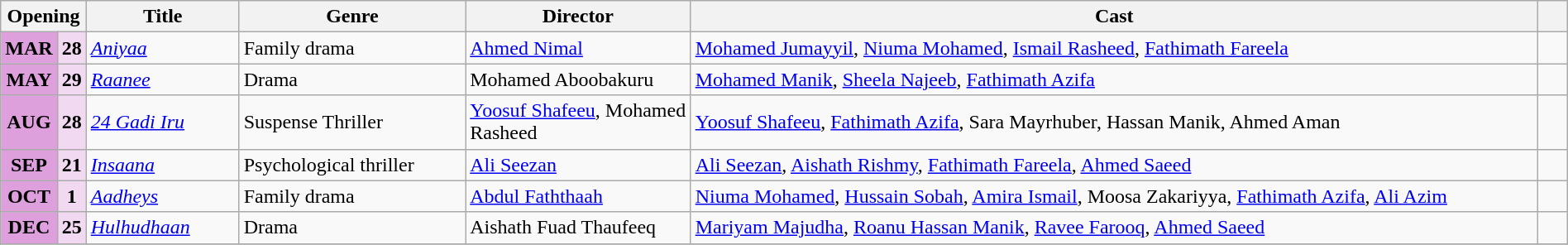<table class="wikitable plainrowheaders" width="100%">
<tr>
<th scope="col" colspan="2">Opening</th>
<th scope="col" width=10%>Title</th>
<th scope="col" width=15%>Genre</th>
<th scope="col" width=15%>Director</th>
<th scope="col" width=58%>Cast</th>
<th scope="col" width=2%></th>
</tr>
<tr>
<td style="text-align:center; background:plum; textcolor:#000;"><strong>MAR</strong></td>
<td style="text-align:center; background:#f1daf1;"><strong>28</strong></td>
<td><em><a href='#'>Aniyaa</a></em></td>
<td>Family drama</td>
<td><a href='#'>Ahmed Nimal</a></td>
<td><a href='#'>Mohamed Jumayyil</a>, <a href='#'>Niuma Mohamed</a>, <a href='#'>Ismail Rasheed</a>, <a href='#'>Fathimath Fareela</a></td>
<td style="text-align:center;"></td>
</tr>
<tr>
<td style="text-align:center; background:plum; textcolor:#000;"><strong>MAY</strong></td>
<td style="text-align:center; background:#f1daf1;"><strong>29</strong></td>
<td><em><a href='#'>Raanee</a></em></td>
<td>Drama</td>
<td>Mohamed Aboobakuru</td>
<td><a href='#'>Mohamed Manik</a>, <a href='#'>Sheela Najeeb</a>, <a href='#'>Fathimath Azifa</a></td>
<td style="text-align:center;"></td>
</tr>
<tr>
<td style="text-align:center; background:plum; textcolor:#000;"><strong>AUG</strong></td>
<td style="text-align:center; background:#f1daf1;"><strong>28</strong></td>
<td><em><a href='#'>24 Gadi Iru</a></em></td>
<td>Suspense Thriller</td>
<td><a href='#'>Yoosuf Shafeeu</a>, Mohamed Rasheed</td>
<td><a href='#'>Yoosuf Shafeeu</a>, <a href='#'>Fathimath Azifa</a>, Sara Mayrhuber, Hassan Manik, Ahmed Aman</td>
<td style="text-align:center;"></td>
</tr>
<tr>
<td style="text-align:center; background:plum; textcolor:#000;"><strong>SEP</strong></td>
<td style="text-align:center; background:#f1daf1;"><strong>21</strong></td>
<td><em><a href='#'>Insaana</a></em></td>
<td>Psychological thriller</td>
<td><a href='#'>Ali Seezan</a></td>
<td><a href='#'>Ali Seezan</a>, <a href='#'>Aishath Rishmy</a>, <a href='#'>Fathimath Fareela</a>, <a href='#'>Ahmed Saeed</a></td>
<td style="text-align:center;"></td>
</tr>
<tr>
<td style="text-align:center; background:plum; textcolor:#000;"><strong>OCT</strong></td>
<td style="text-align:center; background:#f1daf1;"><strong>1</strong></td>
<td><em><a href='#'>Aadheys</a></em></td>
<td>Family drama</td>
<td><a href='#'>Abdul Faththaah</a></td>
<td><a href='#'>Niuma Mohamed</a>, <a href='#'>Hussain Sobah</a>, <a href='#'>Amira Ismail</a>, Moosa Zakariyya, <a href='#'>Fathimath Azifa</a>, <a href='#'>Ali Azim</a></td>
<td style="text-align:center;"></td>
</tr>
<tr>
<td style="text-align:center; background:plum; textcolor:#000;"><strong>DEC</strong></td>
<td style="text-align:center; background:#f1daf1;"><strong>25</strong></td>
<td><em><a href='#'>Hulhudhaan</a></em></td>
<td>Drama</td>
<td>Aishath Fuad Thaufeeq</td>
<td><a href='#'>Mariyam Majudha</a>, <a href='#'>Roanu Hassan Manik</a>, <a href='#'>Ravee Farooq</a>, <a href='#'>Ahmed Saeed</a></td>
<td style="text-align:center;"></td>
</tr>
<tr>
</tr>
</table>
